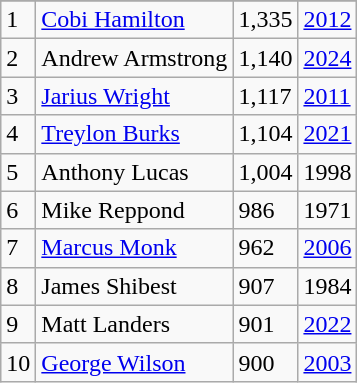<table class="wikitable">
<tr>
</tr>
<tr>
<td>1</td>
<td><a href='#'>Cobi Hamilton</a></td>
<td>1,335</td>
<td><a href='#'>2012</a></td>
</tr>
<tr>
<td>2</td>
<td>Andrew Armstrong</td>
<td>1,140</td>
<td><a href='#'>2024</a></td>
</tr>
<tr>
<td>3</td>
<td><a href='#'>Jarius Wright</a></td>
<td>1,117</td>
<td><a href='#'>2011</a></td>
</tr>
<tr>
<td>4</td>
<td><a href='#'>Treylon Burks</a></td>
<td>1,104</td>
<td><a href='#'>2021</a></td>
</tr>
<tr>
<td>5</td>
<td>Anthony Lucas</td>
<td>1,004</td>
<td>1998</td>
</tr>
<tr>
<td>6</td>
<td>Mike Reppond</td>
<td>986</td>
<td>1971</td>
</tr>
<tr>
<td>7</td>
<td><a href='#'>Marcus Monk</a></td>
<td>962</td>
<td><a href='#'>2006</a></td>
</tr>
<tr>
<td>8</td>
<td>James Shibest</td>
<td>907</td>
<td>1984</td>
</tr>
<tr>
<td>9</td>
<td>Matt Landers</td>
<td>901</td>
<td><a href='#'>2022</a></td>
</tr>
<tr>
<td>10</td>
<td><a href='#'>George Wilson</a></td>
<td>900</td>
<td><a href='#'>2003</a></td>
</tr>
</table>
